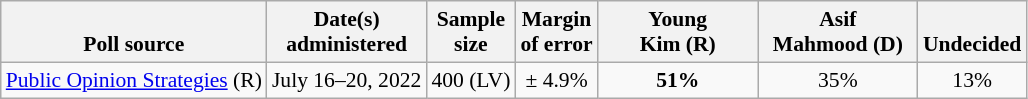<table class="wikitable" style="font-size:90%;text-align:center;">
<tr valign=bottom>
<th>Poll source</th>
<th>Date(s)<br>administered</th>
<th>Sample<br>size</th>
<th>Margin<br>of error</th>
<th style="width:100px;">Young<br>Kim (R)</th>
<th style="width:100px;">Asif<br>Mahmood (D)</th>
<th>Undecided</th>
</tr>
<tr>
<td style="text-align:left;"><a href='#'>Public Opinion Strategies</a> (R)</td>
<td>July 16–20, 2022</td>
<td>400 (LV)</td>
<td>± 4.9%</td>
<td><strong>51%</strong></td>
<td>35%</td>
<td>13%</td>
</tr>
</table>
